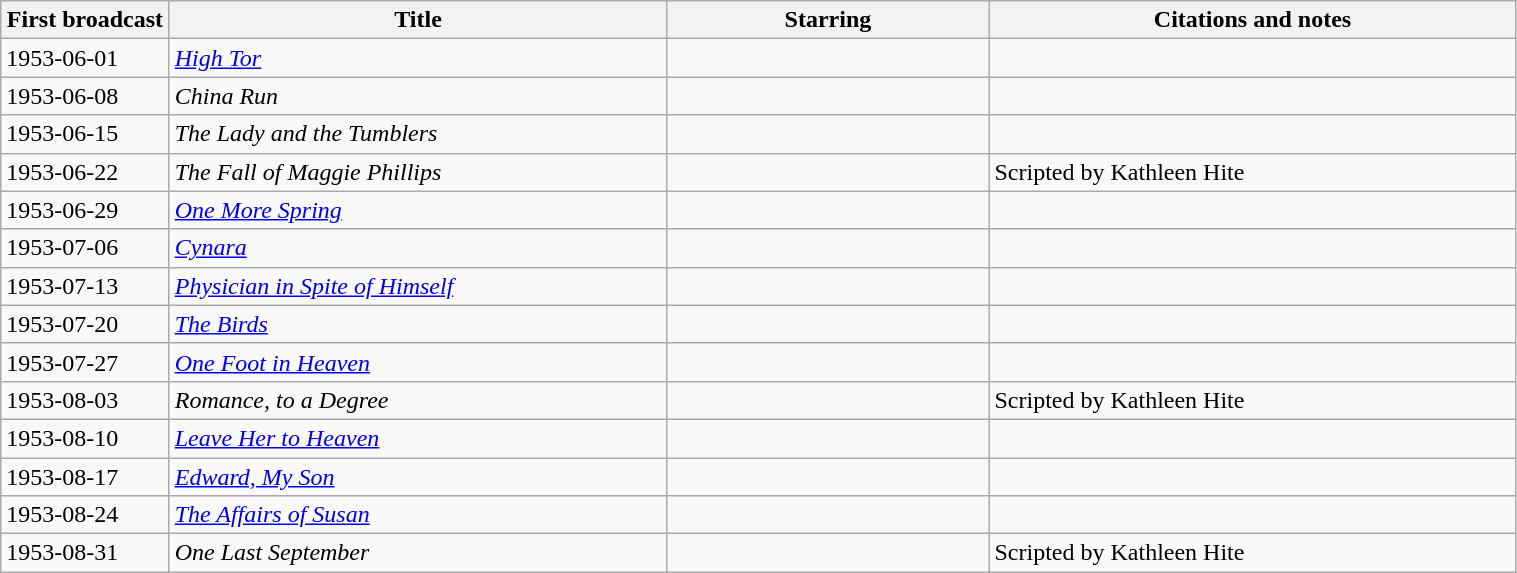<table class="wikitable sortable plainrowheaders" width=80%>
<tr>
<th width=4% scope="col">First broadcast</th>
<th width=17% scope="col">Title</th>
<th width=11% scope="col">Starring</th>
<th width=18% scope="col">Citations and notes</th>
</tr>
<tr>
<td rowspan=>1953-06-01</td>
<td scope="row"><em><a href='#'>High Tor</a></em></td>
<td></td>
<td></td>
</tr>
<tr>
<td rowspan=>1953-06-08</td>
<td scope="row"><em>China Run</em></td>
<td></td>
<td></td>
</tr>
<tr>
<td rowspan=>1953-06-15</td>
<td scope="row"><em>The Lady and the Tumblers</em></td>
<td></td>
<td></td>
</tr>
<tr>
<td rowspan=>1953-06-22</td>
<td scope="row"><em>The Fall of Maggie Phillips</em></td>
<td></td>
<td> Scripted by Kathleen Hite</td>
</tr>
<tr>
<td rowspan=>1953-06-29</td>
<td scope="row"><em><a href='#'>One More Spring</a></em></td>
<td></td>
<td></td>
</tr>
<tr>
<td rowspan=>1953-07-06</td>
<td scope="row"><em><a href='#'>Cynara</a></em></td>
<td></td>
<td></td>
</tr>
<tr>
<td rowspan=>1953-07-13</td>
<td scope="row"><em><a href='#'>Physician in Spite of Himself</a></em></td>
<td></td>
<td></td>
</tr>
<tr>
<td rowspan=>1953-07-20</td>
<td scope="row"><em><a href='#'>The Birds</a></em></td>
<td></td>
<td></td>
</tr>
<tr>
<td rowspan=>1953-07-27</td>
<td scope="row"><em><a href='#'>One Foot in Heaven</a></em></td>
<td></td>
<td></td>
</tr>
<tr>
<td rowspan=>1953-08-03</td>
<td scope="row"><em>Romance, to a Degree</em></td>
<td></td>
<td> Scripted by Kathleen Hite</td>
</tr>
<tr>
<td rowspan=>1953-08-10</td>
<td scope="row"><em><a href='#'>Leave Her to Heaven</a></em></td>
<td></td>
<td></td>
</tr>
<tr>
<td rowspan=>1953-08-17</td>
<td scope="row"><em><a href='#'>Edward, My Son</a></em></td>
<td></td>
<td></td>
</tr>
<tr>
<td rowspan=>1953-08-24</td>
<td scope="row"><em><a href='#'>The Affairs of Susan</a></em></td>
<td></td>
<td></td>
</tr>
<tr>
<td rowspan=>1953-08-31</td>
<td scope="row"><em>One Last September</em></td>
<td></td>
<td> Scripted by Kathleen Hite</td>
</tr>
</table>
